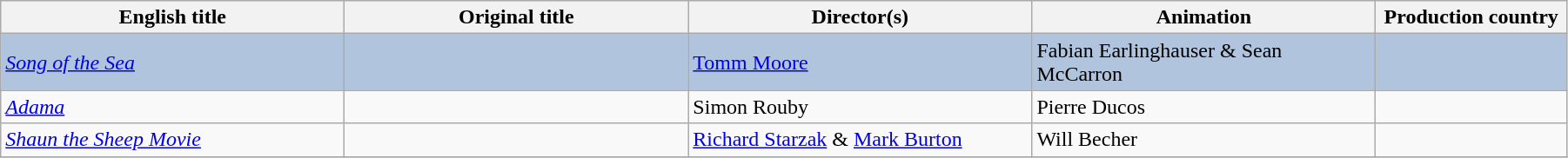<table class="wikitable" width="95%" cellpadding="5">
<tr>
<th width="18%">English title</th>
<th width="18%">Original title</th>
<th width="18%">Director(s)</th>
<th width="18%">Animation</th>
<th width="10%">Production country</th>
</tr>
<tr style="background:#B0C4DE;">
<td><em><a href='#'>Song of the Sea</a></em></td>
<td></td>
<td><a href='#'>Tomm Moore</a></td>
<td>Fabian Earlinghauser & Sean McCarron</td>
<td>    </td>
</tr>
<tr>
<td><em><a href='#'>Adama</a></em></td>
<td></td>
<td>Simon Rouby</td>
<td>Pierre Ducos</td>
<td></td>
</tr>
<tr>
<td><em><a href='#'>Shaun the Sheep Movie</a></em></td>
<td></td>
<td><a href='#'>Richard Starzak</a> & <a href='#'>Mark Burton</a></td>
<td>Will Becher</td>
<td> </td>
</tr>
<tr>
</tr>
</table>
